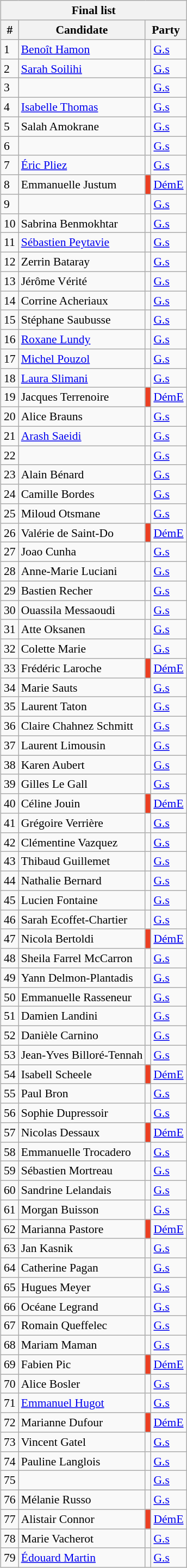<table class="wikitable mw-collapsible mw-collapsed" style="font-size:90%; float:right; padding:5px">
<tr>
<th colspan="4">Final list</th>
</tr>
<tr>
<th>#</th>
<th>Candidate</th>
<th colspan="2">Party</th>
</tr>
<tr>
<td>1</td>
<td><a href='#'>Benoît Hamon</a></td>
<td></td>
<td><a href='#'>G.s</a></td>
</tr>
<tr>
<td>2</td>
<td><a href='#'>Sarah Soilihi</a></td>
<td></td>
<td><a href='#'>G.s</a></td>
</tr>
<tr>
<td>3</td>
<td></td>
<td></td>
<td><a href='#'>G.s</a></td>
</tr>
<tr>
<td>4</td>
<td><a href='#'>Isabelle Thomas</a></td>
<td></td>
<td><a href='#'>G.s</a></td>
</tr>
<tr>
<td>5</td>
<td>Salah Amokrane</td>
<td></td>
<td><a href='#'>G.s</a></td>
</tr>
<tr>
<td>6</td>
<td></td>
<td></td>
<td><a href='#'>G.s</a></td>
</tr>
<tr>
<td>7</td>
<td><a href='#'>Éric Pliez</a></td>
<td></td>
<td><a href='#'>G.s</a></td>
</tr>
<tr>
<td>8</td>
<td>Emmanuelle Justum</td>
<td style="background:#EC3F22;"></td>
<td><a href='#'>DémE</a></td>
</tr>
<tr>
<td>9</td>
<td></td>
<td></td>
<td><a href='#'>G.s</a></td>
</tr>
<tr>
<td>10</td>
<td>Sabrina Benmokhtar</td>
<td></td>
<td><a href='#'>G.s</a></td>
</tr>
<tr>
<td>11</td>
<td><a href='#'>Sébastien Peytavie</a></td>
<td></td>
<td><a href='#'>G.s</a></td>
</tr>
<tr>
<td>12</td>
<td>Zerrin Bataray</td>
<td></td>
<td><a href='#'>G.s</a></td>
</tr>
<tr>
<td>13</td>
<td>Jérôme Vérité</td>
<td></td>
<td><a href='#'>G.s</a></td>
</tr>
<tr>
<td>14</td>
<td>Corrine Acheriaux</td>
<td></td>
<td><a href='#'>G.s</a></td>
</tr>
<tr>
<td>15</td>
<td>Stéphane Saubusse</td>
<td></td>
<td><a href='#'>G.s</a></td>
</tr>
<tr>
<td>16</td>
<td><a href='#'>Roxane Lundy</a></td>
<td></td>
<td><a href='#'>G.s</a></td>
</tr>
<tr>
<td>17</td>
<td><a href='#'>Michel Pouzol</a></td>
<td></td>
<td><a href='#'>G.s</a></td>
</tr>
<tr>
<td>18</td>
<td><a href='#'>Laura Slimani</a></td>
<td></td>
<td><a href='#'>G.s</a></td>
</tr>
<tr>
<td>19</td>
<td>Jacques Terrenoire</td>
<td style="background:#EC3F22;"></td>
<td><a href='#'>DémE</a></td>
</tr>
<tr>
<td>20</td>
<td>Alice Brauns</td>
<td></td>
<td><a href='#'>G.s</a></td>
</tr>
<tr>
<td>21</td>
<td><a href='#'>Arash Saeidi</a></td>
<td></td>
<td><a href='#'>G.s</a></td>
</tr>
<tr>
<td>22</td>
<td></td>
<td></td>
<td><a href='#'>G.s</a></td>
</tr>
<tr>
<td>23</td>
<td>Alain Bénard</td>
<td></td>
<td><a href='#'>G.s</a></td>
</tr>
<tr>
<td>24</td>
<td>Camille Bordes</td>
<td></td>
<td><a href='#'>G.s</a></td>
</tr>
<tr>
<td>25</td>
<td>Miloud Otsmane</td>
<td></td>
<td><a href='#'>G.s</a></td>
</tr>
<tr>
<td>26</td>
<td>Valérie de Saint-Do</td>
<td style="background:#EC3F22;"></td>
<td><a href='#'>DémE</a></td>
</tr>
<tr>
<td>27</td>
<td>Joao Cunha</td>
<td></td>
<td><a href='#'>G.s</a></td>
</tr>
<tr>
<td>28</td>
<td>Anne-Marie Luciani</td>
<td></td>
<td><a href='#'>G.s</a></td>
</tr>
<tr>
<td>29</td>
<td>Bastien Recher</td>
<td></td>
<td><a href='#'>G.s</a></td>
</tr>
<tr>
<td>30</td>
<td>Ouassila Messaoudi</td>
<td></td>
<td><a href='#'>G.s</a></td>
</tr>
<tr>
<td>31</td>
<td>Atte Oksanen</td>
<td></td>
<td><a href='#'>G.s</a></td>
</tr>
<tr>
<td>32</td>
<td>Colette Marie</td>
<td></td>
<td><a href='#'>G.s</a></td>
</tr>
<tr>
<td>33</td>
<td>Frédéric Laroche</td>
<td style="background:#EC3F22;"></td>
<td><a href='#'>DémE</a></td>
</tr>
<tr>
<td>34</td>
<td>Marie Sauts</td>
<td></td>
<td><a href='#'>G.s</a></td>
</tr>
<tr>
<td>35</td>
<td>Laurent Taton</td>
<td></td>
<td><a href='#'>G.s</a></td>
</tr>
<tr>
<td>36</td>
<td>Claire Chahnez Schmitt</td>
<td></td>
<td><a href='#'>G.s</a></td>
</tr>
<tr>
<td>37</td>
<td>Laurent Limousin</td>
<td></td>
<td><a href='#'>G.s</a></td>
</tr>
<tr>
<td>38</td>
<td>Karen Aubert</td>
<td></td>
<td><a href='#'>G.s</a></td>
</tr>
<tr>
<td>39</td>
<td>Gilles Le Gall</td>
<td></td>
<td><a href='#'>G.s</a></td>
</tr>
<tr>
<td>40</td>
<td>Céline Jouin</td>
<td style="background:#EC3F22;"></td>
<td><a href='#'>DémE</a></td>
</tr>
<tr>
<td>41</td>
<td>Grégoire Verrière</td>
<td></td>
<td><a href='#'>G.s</a></td>
</tr>
<tr>
<td>42</td>
<td>Clémentine Vazquez</td>
<td></td>
<td><a href='#'>G.s</a></td>
</tr>
<tr>
<td>43</td>
<td>Thibaud Guillemet</td>
<td></td>
<td><a href='#'>G.s</a></td>
</tr>
<tr>
<td>44</td>
<td>Nathalie Bernard</td>
<td></td>
<td><a href='#'>G.s</a></td>
</tr>
<tr>
<td>45</td>
<td>Lucien Fontaine</td>
<td></td>
<td><a href='#'>G.s</a></td>
</tr>
<tr>
<td>46</td>
<td>Sarah Ecoffet-Chartier</td>
<td></td>
<td><a href='#'>G.s</a></td>
</tr>
<tr>
<td>47</td>
<td>Nicola Bertoldi</td>
<td style="background:#EC3F22;"></td>
<td><a href='#'>DémE</a></td>
</tr>
<tr>
<td>48</td>
<td>Sheila Farrel McCarron</td>
<td></td>
<td><a href='#'>G.s</a></td>
</tr>
<tr>
<td>49</td>
<td>Yann Delmon-Plantadis</td>
<td></td>
<td><a href='#'>G.s</a></td>
</tr>
<tr>
<td>50</td>
<td>Emmanuelle Rasseneur</td>
<td></td>
<td><a href='#'>G.s</a></td>
</tr>
<tr>
<td>51</td>
<td>Damien Landini</td>
<td></td>
<td><a href='#'>G.s</a></td>
</tr>
<tr>
<td>52</td>
<td>Danièle Carnino</td>
<td></td>
<td><a href='#'>G.s</a></td>
</tr>
<tr>
<td>53</td>
<td>Jean-Yves Billoré-Tennah</td>
<td></td>
<td><a href='#'>G.s</a></td>
</tr>
<tr>
<td>54</td>
<td>Isabell Scheele</td>
<td style="background:#EC3F22;"></td>
<td><a href='#'>DémE</a></td>
</tr>
<tr>
<td>55</td>
<td>Paul Bron</td>
<td></td>
<td><a href='#'>G.s</a></td>
</tr>
<tr>
<td>56</td>
<td>Sophie Dupressoir</td>
<td></td>
<td><a href='#'>G.s</a></td>
</tr>
<tr>
<td>57</td>
<td>Nicolas Dessaux</td>
<td style="background:#EC3F22;"></td>
<td><a href='#'>DémE</a></td>
</tr>
<tr>
<td>58</td>
<td>Emmanuelle Trocadero</td>
<td></td>
<td><a href='#'>G.s</a></td>
</tr>
<tr>
<td>59</td>
<td>Sébastien Mortreau</td>
<td></td>
<td><a href='#'>G.s</a></td>
</tr>
<tr>
<td>60</td>
<td>Sandrine Lelandais</td>
<td></td>
<td><a href='#'>G.s</a></td>
</tr>
<tr>
<td>61</td>
<td>Morgan Buisson</td>
<td></td>
<td><a href='#'>G.s</a></td>
</tr>
<tr>
<td>62</td>
<td>Marianna Pastore</td>
<td style="background:#EC3F22;"></td>
<td><a href='#'>DémE</a></td>
</tr>
<tr>
<td>63</td>
<td>Jan Kasnik</td>
<td></td>
<td><a href='#'>G.s</a></td>
</tr>
<tr>
<td>64</td>
<td>Catherine Pagan</td>
<td></td>
<td><a href='#'>G.s</a></td>
</tr>
<tr>
<td>65</td>
<td>Hugues Meyer</td>
<td></td>
<td><a href='#'>G.s</a></td>
</tr>
<tr>
<td>66</td>
<td>Océane Legrand</td>
<td></td>
<td><a href='#'>G.s</a></td>
</tr>
<tr>
<td>67</td>
<td>Romain Queffelec</td>
<td></td>
<td><a href='#'>G.s</a></td>
</tr>
<tr>
<td>68</td>
<td>Mariam Maman</td>
<td></td>
<td><a href='#'>G.s</a></td>
</tr>
<tr>
<td>69</td>
<td>Fabien Pic</td>
<td style="background:#EC3F22;"></td>
<td><a href='#'>DémE</a></td>
</tr>
<tr>
<td>70</td>
<td>Alice Bosler</td>
<td></td>
<td><a href='#'>G.s</a></td>
</tr>
<tr>
<td>71</td>
<td><a href='#'>Emmanuel Hugot</a></td>
<td></td>
<td><a href='#'>G.s</a></td>
</tr>
<tr>
<td>72</td>
<td>Marianne Dufour</td>
<td style="background:#EC3F22;"></td>
<td><a href='#'>DémE</a></td>
</tr>
<tr>
<td>73</td>
<td>Vincent Gatel</td>
<td></td>
<td><a href='#'>G.s</a></td>
</tr>
<tr>
<td>74</td>
<td>Pauline Langlois</td>
<td></td>
<td><a href='#'>G.s</a></td>
</tr>
<tr>
<td>75</td>
<td></td>
<td></td>
<td><a href='#'>G.s</a></td>
</tr>
<tr>
<td>76</td>
<td>Mélanie Russo</td>
<td></td>
<td><a href='#'>G.s</a></td>
</tr>
<tr>
<td>77</td>
<td>Alistair Connor</td>
<td style="background:#EC3F22;"></td>
<td><a href='#'>DémE</a></td>
</tr>
<tr>
<td>78</td>
<td>Marie Vacherot</td>
<td></td>
<td><a href='#'>G.s</a></td>
</tr>
<tr>
<td>79</td>
<td><a href='#'>Édouard Martin</a></td>
<td></td>
<td><a href='#'>G.s</a></td>
</tr>
</table>
